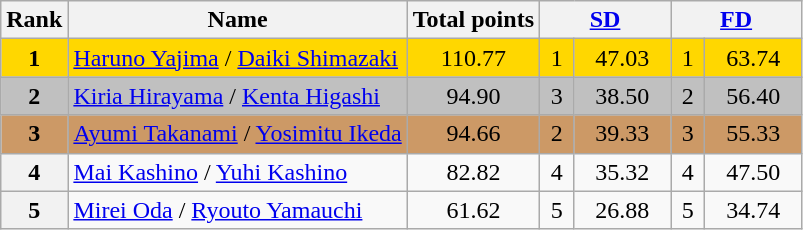<table class="wikitable sortable">
<tr>
<th>Rank</th>
<th>Name</th>
<th>Total points</th>
<th colspan="2" width="80px"><a href='#'>SD</a></th>
<th colspan="2" width="80px"><a href='#'>FD</a></th>
</tr>
<tr bgcolor="gold">
<td align="center"><strong>1</strong></td>
<td><a href='#'>Haruno Yajima</a> / <a href='#'>Daiki Shimazaki</a></td>
<td align="center">110.77</td>
<td align="center">1</td>
<td align="center">47.03</td>
<td align="center">1</td>
<td align="center">63.74</td>
</tr>
<tr bgcolor="silver">
<td align="center"><strong>2</strong></td>
<td><a href='#'>Kiria Hirayama</a> / <a href='#'>Kenta Higashi</a></td>
<td align="center">94.90</td>
<td align="center">3</td>
<td align="center">38.50</td>
<td align="center">2</td>
<td align="center">56.40</td>
</tr>
<tr bgcolor="cc9966">
<td align="center"><strong>3</strong></td>
<td><a href='#'>Ayumi Takanami</a> / <a href='#'>Yosimitu Ikeda</a></td>
<td align="center">94.66</td>
<td align="center">2</td>
<td align="center">39.33</td>
<td align="center">3</td>
<td align="center">55.33</td>
</tr>
<tr>
<th>4</th>
<td><a href='#'>Mai Kashino</a> / <a href='#'>Yuhi Kashino</a></td>
<td align="center">82.82</td>
<td align="center">4</td>
<td align="center">35.32</td>
<td align="center">4</td>
<td align="center">47.50</td>
</tr>
<tr>
<th>5</th>
<td><a href='#'>Mirei Oda</a> / <a href='#'>Ryouto Yamauchi</a></td>
<td align="center">61.62</td>
<td align="center">5</td>
<td align="center">26.88</td>
<td align="center">5</td>
<td align="center">34.74</td>
</tr>
</table>
